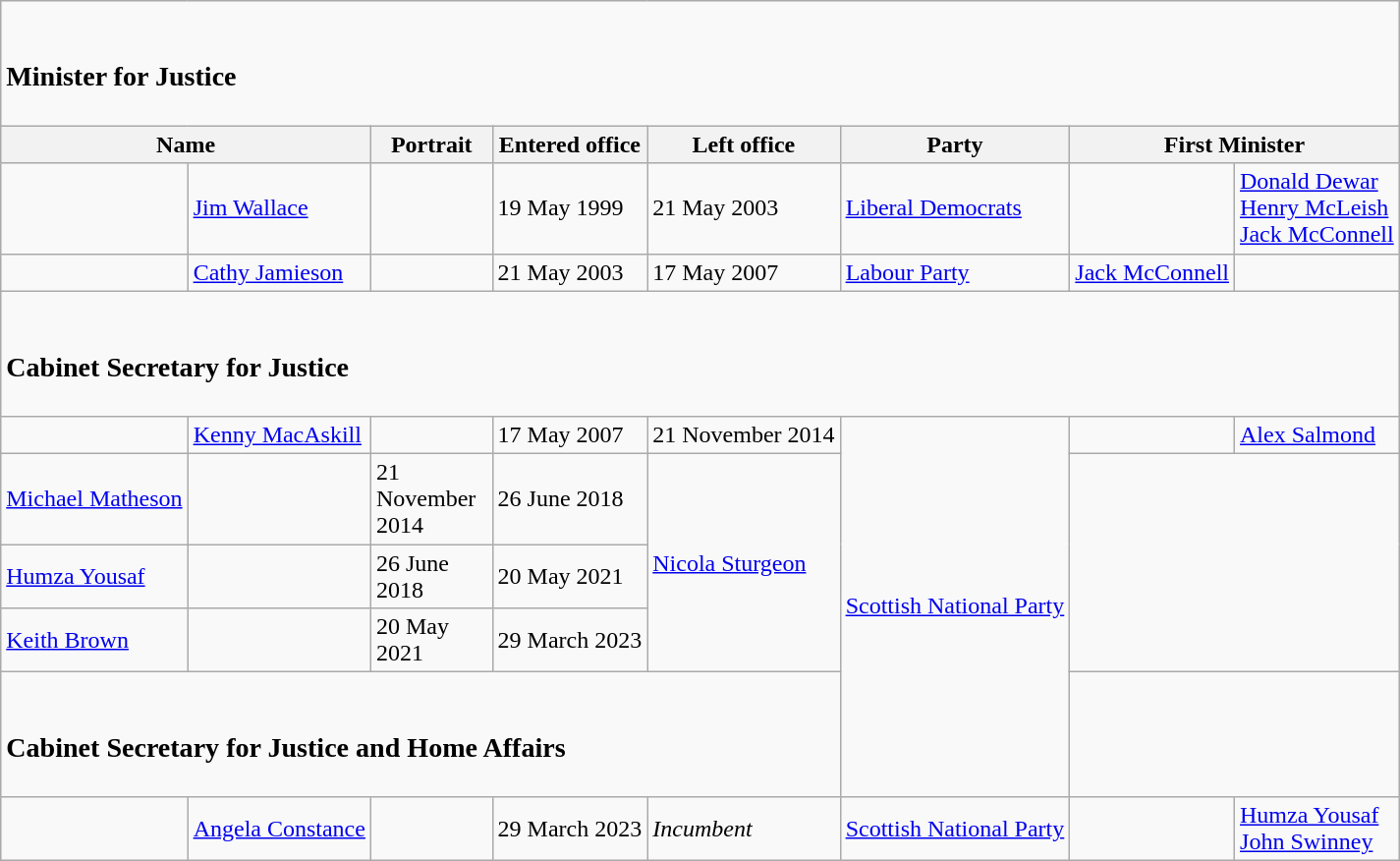<table class="wikitable" style="margin: 0 0 0 1em; background: #f9f9f9; border: 1px #aaaaaa solid; border-collapse: collapse; ">
<tr>
<td colspan="8"><br><h3>Minister for Justice</h3></td>
</tr>
<tr>
<th colspan="2">Name</th>
<th width=75>Portrait</th>
<th>Entered office</th>
<th>Left office</th>
<th>Party</th>
<th colspan=2>First Minister</th>
</tr>
<tr>
<td></td>
<td><a href='#'>Jim Wallace</a></td>
<td></td>
<td>19 May 1999</td>
<td>21 May 2003</td>
<td><a href='#'>Liberal Democrats</a></td>
<td></td>
<td><a href='#'>Donald Dewar</a><br><a href='#'>Henry McLeish</a><br><a href='#'>Jack McConnell</a></td>
</tr>
<tr>
<td></td>
<td><a href='#'>Cathy Jamieson</a></td>
<td></td>
<td>21 May 2003</td>
<td>17 May 2007</td>
<td><a href='#'>Labour Party</a></td>
<td><a href='#'>Jack McConnell</a></td>
</tr>
<tr>
<td colspan="8"><br><h3>Cabinet Secretary for Justice</h3></td>
</tr>
<tr>
<td></td>
<td><a href='#'>Kenny MacAskill</a></td>
<td></td>
<td>17 May 2007</td>
<td>21 November 2014</td>
<td rowspan="5"><a href='#'>Scottish National Party</a></td>
<td></td>
<td><a href='#'>Alex Salmond</a></td>
</tr>
<tr>
<td><a href='#'>Michael Matheson</a></td>
<td></td>
<td>21 November 2014</td>
<td>26 June 2018</td>
<td rowspan="3"><a href='#'>Nicola Sturgeon</a></td>
</tr>
<tr>
<td><a href='#'>Humza Yousaf</a></td>
<td></td>
<td>26 June 2018</td>
<td>20 May 2021</td>
</tr>
<tr>
<td><a href='#'>Keith Brown</a></td>
<td></td>
<td>20 May 2021</td>
<td>29 March 2023</td>
</tr>
<tr>
<td colspan="8"><br><h3>Cabinet Secretary for Justice and Home Affairs</h3></td>
</tr>
<tr>
<td></td>
<td><a href='#'>Angela Constance</a></td>
<td></td>
<td>29 March 2023</td>
<td><em>Incumbent</em></td>
<td rowspan="5"><a href='#'>Scottish National Party</a></td>
<td></td>
<td><a href='#'>Humza Yousaf</a><br><a href='#'>John Swinney</a></td>
</tr>
</table>
